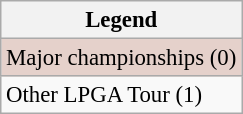<table class="wikitable" style="font-size:95%;">
<tr>
<th>Legend</th>
</tr>
<tr style="background:#e5d1cb;">
<td>Major championships (0)</td>
</tr>
<tr>
<td>Other LPGA Tour (1)</td>
</tr>
</table>
